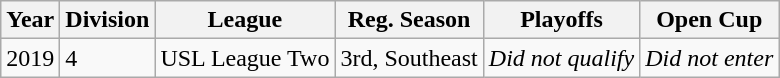<table class="wikitable">
<tr>
<th>Year</th>
<th>Division</th>
<th>League</th>
<th>Reg. Season</th>
<th>Playoffs</th>
<th>Open Cup</th>
</tr>
<tr>
<td>2019</td>
<td>4</td>
<td>USL League Two</td>
<td>3rd, Southeast</td>
<td><em>Did not qualify</em></td>
<td><em>Did not enter</em></td>
</tr>
</table>
